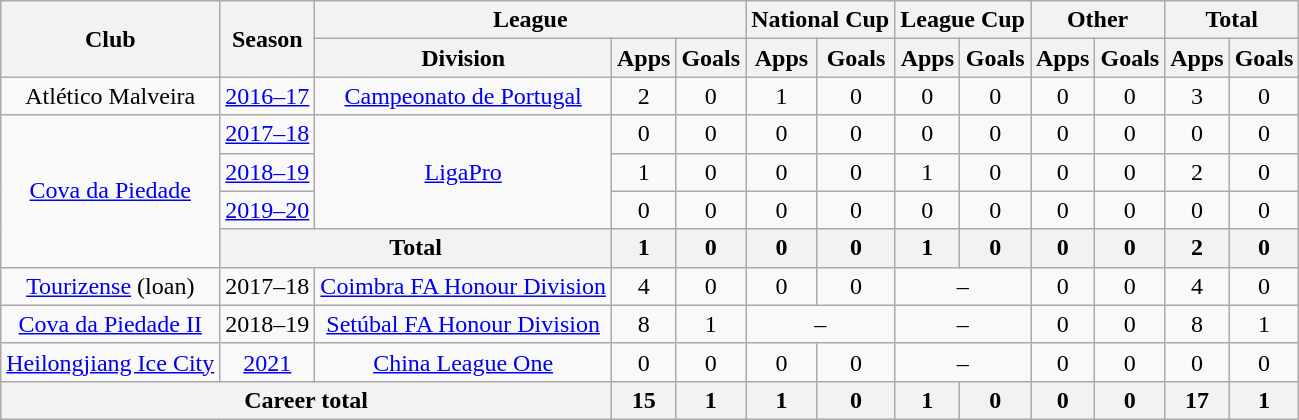<table class="wikitable" style="text-align: center">
<tr>
<th rowspan="2">Club</th>
<th rowspan="2">Season</th>
<th colspan="3">League</th>
<th colspan="2">National Cup</th>
<th colspan="2">League Cup</th>
<th colspan="2">Other</th>
<th colspan="2">Total</th>
</tr>
<tr>
<th>Division</th>
<th>Apps</th>
<th>Goals</th>
<th>Apps</th>
<th>Goals</th>
<th>Apps</th>
<th>Goals</th>
<th>Apps</th>
<th>Goals</th>
<th>Apps</th>
<th>Goals</th>
</tr>
<tr>
<td>Atlético Malveira</td>
<td><a href='#'>2016–17</a></td>
<td><a href='#'>Campeonato de Portugal</a></td>
<td>2</td>
<td>0</td>
<td>1</td>
<td>0</td>
<td>0</td>
<td>0</td>
<td>0</td>
<td>0</td>
<td>3</td>
<td>0</td>
</tr>
<tr>
<td rowspan="4"><a href='#'>Cova da Piedade</a></td>
<td><a href='#'>2017–18</a></td>
<td rowspan="3"><a href='#'>LigaPro</a></td>
<td>0</td>
<td>0</td>
<td>0</td>
<td>0</td>
<td>0</td>
<td>0</td>
<td>0</td>
<td>0</td>
<td>0</td>
<td>0</td>
</tr>
<tr>
<td><a href='#'>2018–19</a></td>
<td>1</td>
<td>0</td>
<td>0</td>
<td>0</td>
<td>1</td>
<td>0</td>
<td>0</td>
<td>0</td>
<td>2</td>
<td>0</td>
</tr>
<tr>
<td><a href='#'>2019–20</a></td>
<td>0</td>
<td>0</td>
<td>0</td>
<td>0</td>
<td>0</td>
<td>0</td>
<td>0</td>
<td>0</td>
<td>0</td>
<td>0</td>
</tr>
<tr>
<th colspan=2>Total</th>
<th>1</th>
<th>0</th>
<th>0</th>
<th>0</th>
<th>1</th>
<th>0</th>
<th>0</th>
<th>0</th>
<th>2</th>
<th>0</th>
</tr>
<tr>
<td><a href='#'>Tourizense</a> (loan)</td>
<td>2017–18</td>
<td><a href='#'>Coimbra FA Honour Division</a></td>
<td>4</td>
<td>0</td>
<td>0</td>
<td>0</td>
<td colspan="2">–</td>
<td>0</td>
<td>0</td>
<td>4</td>
<td>0</td>
</tr>
<tr>
<td><a href='#'>Cova da Piedade II</a></td>
<td>2018–19</td>
<td><a href='#'>Setúbal FA Honour Division</a></td>
<td>8</td>
<td>1</td>
<td colspan="2">–</td>
<td colspan="2">–</td>
<td>0</td>
<td>0</td>
<td>8</td>
<td>1</td>
</tr>
<tr>
<td><a href='#'>Heilongjiang Ice City</a></td>
<td><a href='#'>2021</a></td>
<td><a href='#'>China League One</a></td>
<td>0</td>
<td>0</td>
<td>0</td>
<td>0</td>
<td colspan="2">–</td>
<td>0</td>
<td>0</td>
<td>0</td>
<td>0</td>
</tr>
<tr>
<th colspan=3>Career total</th>
<th>15</th>
<th>1</th>
<th>1</th>
<th>0</th>
<th>1</th>
<th>0</th>
<th>0</th>
<th>0</th>
<th>17</th>
<th>1</th>
</tr>
</table>
